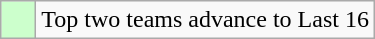<table class="wikitable">
<tr>
<td style="background: #ccffcc;">    </td>
<td>Top two teams advance to Last 16</td>
</tr>
</table>
